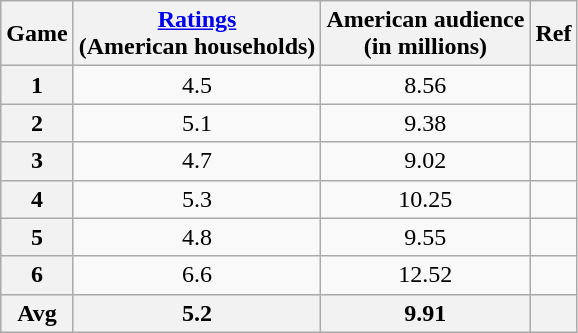<table class="wikitable sortable" style="text-align:center;">
<tr>
<th scope="col">Game</th>
<th scope="col"><a href='#'>Ratings</a><br>(American households)</th>
<th scope="col">American audience<br>(in millions)</th>
<th scope="col" class=unsortable>Ref</th>
</tr>
<tr>
<th scope="row">1</th>
<td>4.5</td>
<td>8.56</td>
<td></td>
</tr>
<tr>
<th scope="row">2</th>
<td>5.1</td>
<td>9.38</td>
<td></td>
</tr>
<tr>
<th scope="row">3</th>
<td>4.7</td>
<td>9.02</td>
<td></td>
</tr>
<tr>
<th scope="row">4</th>
<td>5.3</td>
<td>10.25</td>
<td></td>
</tr>
<tr>
<th scope="row">5</th>
<td>4.8</td>
<td>9.55</td>
<td></td>
</tr>
<tr>
<th scope="row">6</th>
<td>6.6</td>
<td>12.52</td>
<td></td>
</tr>
<tr class="sortbottom">
<th>Avg</th>
<th>5.2</th>
<th>9.91</th>
<th></th>
</tr>
</table>
